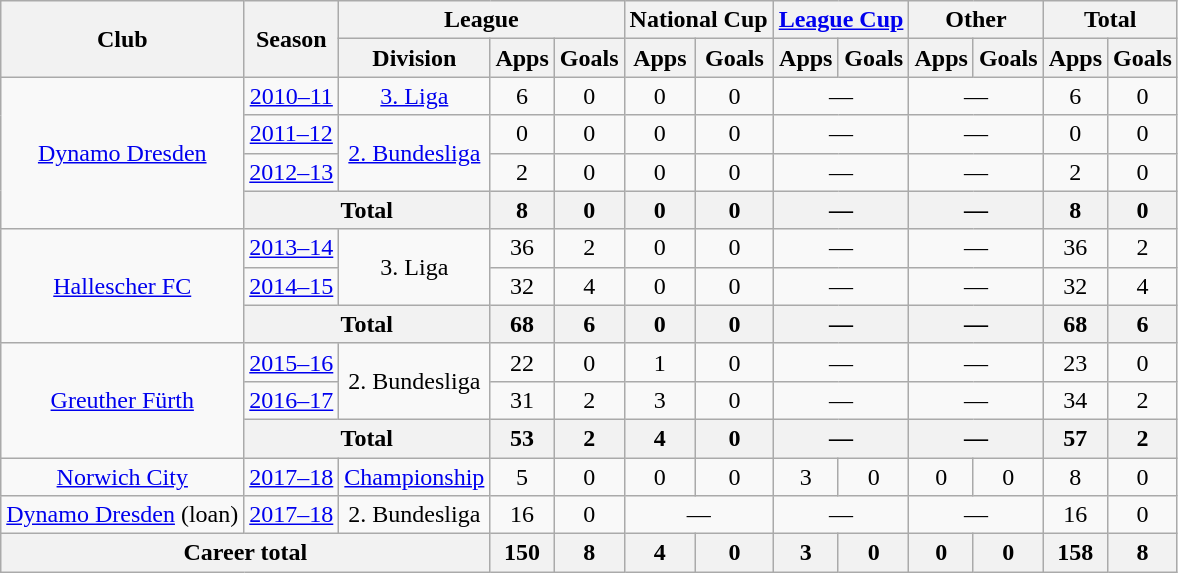<table class="wikitable" style="text-align:center">
<tr>
<th rowspan="2">Club</th>
<th rowspan="2">Season</th>
<th colspan="3">League</th>
<th colspan="2">National Cup</th>
<th colspan="2"><a href='#'>League Cup</a></th>
<th colspan="2">Other</th>
<th colspan="2">Total</th>
</tr>
<tr>
<th>Division</th>
<th>Apps</th>
<th>Goals</th>
<th>Apps</th>
<th>Goals</th>
<th>Apps</th>
<th>Goals</th>
<th>Apps</th>
<th>Goals</th>
<th>Apps</th>
<th>Goals</th>
</tr>
<tr>
<td rowspan="4"><a href='#'>Dynamo Dresden</a></td>
<td><a href='#'>2010–11</a></td>
<td><a href='#'>3. Liga</a></td>
<td>6</td>
<td>0</td>
<td>0</td>
<td>0</td>
<td colspan="2">—</td>
<td colspan="2">—</td>
<td>6</td>
<td>0</td>
</tr>
<tr>
<td><a href='#'>2011–12</a></td>
<td rowspan="2"><a href='#'>2. Bundesliga</a></td>
<td>0</td>
<td>0</td>
<td>0</td>
<td>0</td>
<td colspan="2">—</td>
<td colspan="2">—</td>
<td>0</td>
<td>0</td>
</tr>
<tr>
<td><a href='#'>2012–13</a></td>
<td>2</td>
<td>0</td>
<td>0</td>
<td>0</td>
<td colspan="2">—</td>
<td colspan="2">—</td>
<td>2</td>
<td>0</td>
</tr>
<tr>
<th colspan="2">Total</th>
<th>8</th>
<th>0</th>
<th>0</th>
<th>0</th>
<th colspan="2">—</th>
<th colspan="2">—</th>
<th>8</th>
<th>0</th>
</tr>
<tr>
<td rowspan="3"><a href='#'>Hallescher FC</a></td>
<td><a href='#'>2013–14</a></td>
<td rowspan="2">3. Liga</td>
<td>36</td>
<td>2</td>
<td>0</td>
<td>0</td>
<td colspan="2">—</td>
<td colspan="2">—</td>
<td>36</td>
<td>2</td>
</tr>
<tr>
<td><a href='#'>2014–15</a></td>
<td>32</td>
<td>4</td>
<td>0</td>
<td>0</td>
<td colspan="2">—</td>
<td colspan="2">—</td>
<td>32</td>
<td>4</td>
</tr>
<tr>
<th colspan="2">Total</th>
<th>68</th>
<th>6</th>
<th>0</th>
<th>0</th>
<th colspan="2">—</th>
<th colspan="2">—</th>
<th>68</th>
<th>6</th>
</tr>
<tr>
<td rowspan="3"><a href='#'>Greuther Fürth</a></td>
<td><a href='#'>2015–16</a></td>
<td rowspan="2">2. Bundesliga</td>
<td>22</td>
<td>0</td>
<td>1</td>
<td>0</td>
<td colspan="2">—</td>
<td colspan="2">—</td>
<td>23</td>
<td>0</td>
</tr>
<tr>
<td><a href='#'>2016–17</a></td>
<td>31</td>
<td>2</td>
<td>3</td>
<td>0</td>
<td colspan="2">—</td>
<td colspan="2">—</td>
<td>34</td>
<td>2</td>
</tr>
<tr>
<th colspan="2">Total</th>
<th>53</th>
<th>2</th>
<th>4</th>
<th>0</th>
<th colspan="2">—</th>
<th colspan="2">—</th>
<th>57</th>
<th>2</th>
</tr>
<tr>
<td><a href='#'>Norwich City</a></td>
<td><a href='#'>2017–18</a></td>
<td><a href='#'>Championship</a></td>
<td>5</td>
<td>0</td>
<td>0</td>
<td>0</td>
<td>3</td>
<td>0</td>
<td>0</td>
<td>0</td>
<td>8</td>
<td>0</td>
</tr>
<tr>
<td><a href='#'>Dynamo Dresden</a> (loan)</td>
<td><a href='#'>2017–18</a></td>
<td>2. Bundesliga</td>
<td>16</td>
<td>0</td>
<td colspan="2">—</td>
<td colspan="2">—</td>
<td colspan="2">—</td>
<td>16</td>
<td>0</td>
</tr>
<tr>
<th colspan="3">Career total</th>
<th>150</th>
<th>8</th>
<th>4</th>
<th>0</th>
<th>3</th>
<th>0</th>
<th>0</th>
<th>0</th>
<th>158</th>
<th>8</th>
</tr>
</table>
